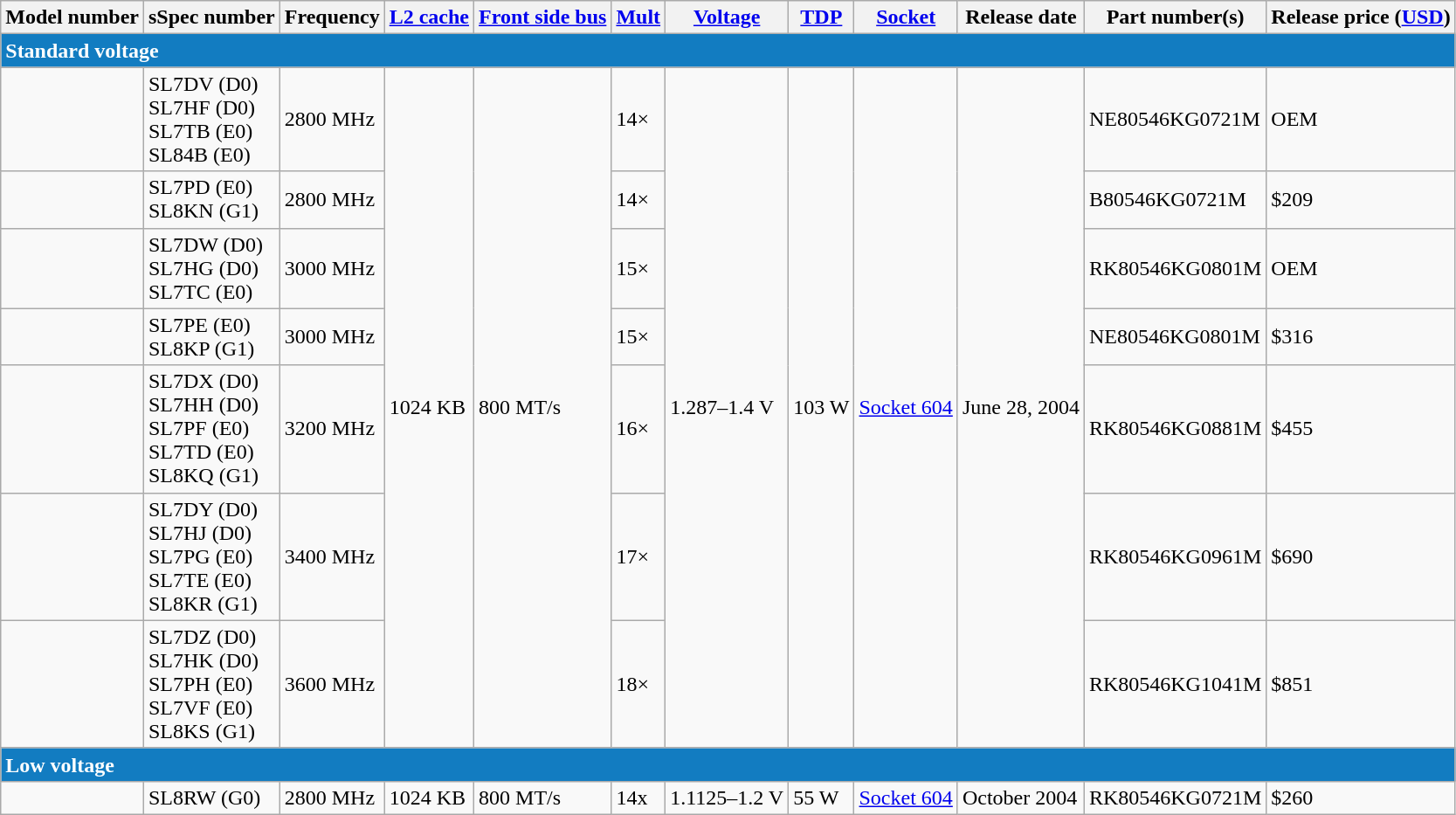<table class="wikitable sortable">
<tr>
<th>Model number</th>
<th>sSpec number</th>
<th>Frequency</th>
<th><a href='#'>L2 cache</a></th>
<th><a href='#'>Front side bus</a></th>
<th><a href='#'>Mult</a></th>
<th><a href='#'>Voltage</a></th>
<th><a href='#'>TDP</a></th>
<th><a href='#'>Socket</a></th>
<th>Release date</th>
<th>Part number(s)</th>
<th>Release price (<a href='#'>USD</a>)</th>
</tr>
<tr>
<td colspan="12" style="text-align:left; background:#127cc1; color:white;"><strong>Standard voltage</strong></td>
</tr>
<tr>
<td></td>
<td>SL7DV (D0)<br>SL7HF (D0)<br>SL7TB (E0)<br> SL84B (E0)</td>
<td>2800 MHz</td>
<td rowspan="7">1024 KB</td>
<td rowspan="7">800 MT/s</td>
<td>14×</td>
<td rowspan="7">1.287–1.4 V</td>
<td rowspan="7">103 W</td>
<td rowspan="7"><a href='#'>Socket 604</a></td>
<td rowspan="7">June 28, 2004</td>
<td>NE80546KG0721M</td>
<td>OEM</td>
</tr>
<tr>
<td></td>
<td>SL7PD (E0)<br>SL8KN (G1)</td>
<td>2800 MHz</td>
<td>14×</td>
<td>B80546KG0721M</td>
<td>$209</td>
</tr>
<tr>
<td></td>
<td>SL7DW (D0)<br>SL7HG (D0)<br>SL7TC (E0)</td>
<td>3000 MHz</td>
<td>15×</td>
<td>RK80546KG0801M</td>
<td>OEM</td>
</tr>
<tr>
<td></td>
<td>SL7PE (E0)<br>SL8KP (G1)</td>
<td>3000 MHz</td>
<td>15×</td>
<td>NE80546KG0801M</td>
<td>$316</td>
</tr>
<tr>
<td></td>
<td>SL7DX (D0)<br>SL7HH (D0)<br>SL7PF (E0)<br>SL7TD (E0)<br>SL8KQ (G1)</td>
<td>3200 MHz</td>
<td>16×</td>
<td>RK80546KG0881M</td>
<td>$455</td>
</tr>
<tr>
<td></td>
<td>SL7DY (D0)<br>SL7HJ (D0)<br>SL7PG (E0)<br>SL7TE (E0)<br>SL8KR (G1)</td>
<td>3400 MHz</td>
<td>17×</td>
<td>RK80546KG0961M</td>
<td>$690</td>
</tr>
<tr>
<td></td>
<td>SL7DZ (D0)<br>SL7HK (D0)<br>SL7PH (E0)<br>SL7VF (E0)<br>SL8KS (G1)</td>
<td>3600 MHz</td>
<td>18×</td>
<td>RK80546KG1041M</td>
<td>$851</td>
</tr>
<tr>
<td colspan="12" style="text-align:left; background:#127cc1; color:white;"><strong>Low voltage</strong></td>
</tr>
<tr>
<td></td>
<td>SL8RW (G0)</td>
<td>2800 MHz</td>
<td>1024 KB</td>
<td>800 MT/s</td>
<td>14x</td>
<td>1.1125–1.2 V</td>
<td>55 W</td>
<td><a href='#'>Socket 604</a></td>
<td>October 2004</td>
<td>RK80546KG0721M</td>
<td>$260</td>
</tr>
</table>
